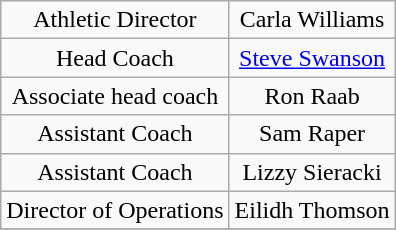<table class="wikitable" style="text-align: center;">
<tr>
<td>Athletic Director</td>
<td>Carla Williams</td>
</tr>
<tr>
<td>Head Coach</td>
<td><a href='#'>Steve Swanson</a></td>
</tr>
<tr>
<td>Associate head coach</td>
<td>Ron Raab</td>
</tr>
<tr>
<td>Assistant Coach</td>
<td>Sam Raper</td>
</tr>
<tr>
<td>Assistant Coach</td>
<td>Lizzy Sieracki</td>
</tr>
<tr>
<td>Director of Operations</td>
<td>Eilidh Thomson</td>
</tr>
<tr>
</tr>
</table>
